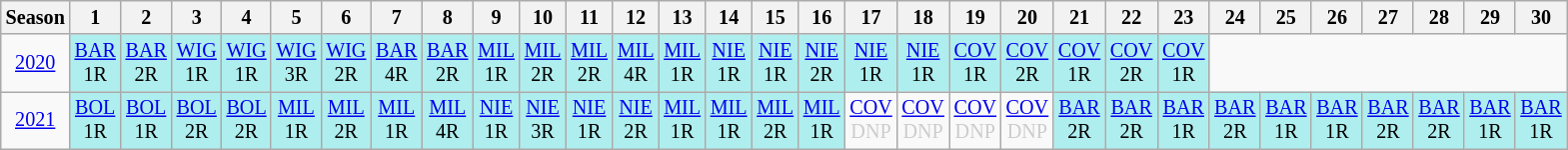<table class="wikitable" style="width:20%; margin:0; font-size:84%">
<tr>
<th>Season</th>
<th>1</th>
<th>2</th>
<th>3</th>
<th>4</th>
<th>5</th>
<th>6</th>
<th>7</th>
<th>8</th>
<th>9</th>
<th>10</th>
<th>11</th>
<th>12</th>
<th>13</th>
<th>14</th>
<th>15</th>
<th>16</th>
<th>17</th>
<th>18</th>
<th>19</th>
<th>20</th>
<th>21</th>
<th>22</th>
<th>23</th>
<th>24</th>
<th>25</th>
<th>26</th>
<th>27</th>
<th>28</th>
<th>29</th>
<th>30</th>
</tr>
<tr>
<td style="text-align:center;"background:#efefef;"><a href='#'>2020</a></td>
<td style="text-align:center; background:#afeeee;"><a href='#'>BAR</a><br>1R</td>
<td style="text-align:center; background:#afeeee;"><a href='#'>BAR</a><br>2R</td>
<td style="text-align:center; background:#afeeee;"><a href='#'>WIG</a><br>1R</td>
<td style="text-align:center; background:#afeeee;"><a href='#'>WIG</a><br>1R</td>
<td style="text-align:center; background:#afeeee;"><a href='#'>WIG</a><br>3R</td>
<td style="text-align:center; background:#afeeee;"><a href='#'>WIG</a><br>2R</td>
<td style="text-align:center; background:#afeeee;"><a href='#'>BAR</a><br>4R</td>
<td style="text-align:center; background:#afeeee;"><a href='#'>BAR</a><br>2R</td>
<td style="text-align:center; background:#afeeee;"><a href='#'>MIL</a><br>1R</td>
<td style="text-align:center; background:#afeeee;"><a href='#'>MIL</a><br>2R</td>
<td style="text-align:center; background:#afeeee;"><a href='#'>MIL</a><br>2R</td>
<td style="text-align:center; background:#afeeee;"><a href='#'>MIL</a><br>4R</td>
<td style="text-align:center; background:#afeeee;"><a href='#'>MIL</a><br>1R</td>
<td style="text-align:center; background:#afeeee;"><a href='#'>NIE</a><br>1R</td>
<td style="text-align:center; background:#afeeee;"><a href='#'>NIE</a><br>1R</td>
<td style="text-align:center; background:#afeeee;"><a href='#'>NIE</a><br>2R</td>
<td style="text-align:center; background:#afeeee;"><a href='#'>NIE</a><br>1R</td>
<td style="text-align:center; background:#afeeee;"><a href='#'>NIE</a><br>1R</td>
<td style="text-align:center; background:#afeeee;"><a href='#'>COV</a><br>1R</td>
<td style="text-align:center; background:#afeeee;"><a href='#'>COV</a><br>2R</td>
<td style="text-align:center; background:#afeeee;"><a href='#'>COV</a><br>1R</td>
<td style="text-align:center; background:#afeeee;"><a href='#'>COV</a><br>2R</td>
<td style="text-align:center; background:#afeeee;"><a href='#'>COV</a><br>1R</td>
</tr>
<tr>
<td style="text-align:center;"background:#efefef;"><a href='#'>2021</a></td>
<td style="text-align:center; background:#afeeee;"><a href='#'>BOL</a><br>1R</td>
<td style="text-align:center; background:#afeeee;"><a href='#'>BOL</a><br>1R</td>
<td style="text-align:center; background:#afeeee;"><a href='#'>BOL</a><br>2R</td>
<td style="text-align:center; background:#afeeee;"><a href='#'>BOL</a><br>2R</td>
<td style="text-align:center; background:#afeeee;"><a href='#'>MIL</a><br>1R</td>
<td style="text-align:center; background:#afeeee;"><a href='#'>MIL</a><br>2R</td>
<td style="text-align:center; background:#afeeee;"><a href='#'>MIL</a><br>1R</td>
<td style="text-align:center; background:#afeeee;"><a href='#'>MIL</a><br>4R</td>
<td style="text-align:center; background:#afeeee;"><a href='#'>NIE</a><br>1R</td>
<td style="text-align:center; background:#afeeee;"><a href='#'>NIE</a><br>3R</td>
<td style="text-align:center; background:#afeeee;"><a href='#'>NIE</a><br>1R</td>
<td style="text-align:center; background:#afeeee;"><a href='#'>NIE</a><br>2R</td>
<td style="text-align:center; background:#afeeee;"><a href='#'>MIL</a><br>1R</td>
<td style="text-align:center; background:#afeeee;"><a href='#'>MIL</a><br>1R</td>
<td style="text-align:center; background:#afeeee;"><a href='#'>MIL</a><br>2R</td>
<td style="text-align:center; background:#afeeee;"><a href='#'>MIL</a><br>1R</td>
<td style="text-align:center; color:#ccc;"><a href='#'>COV</a><br>DNP</td>
<td style="text-align:center; color:#ccc;"><a href='#'>COV</a><br>DNP</td>
<td style="text-align:center; color:#ccc;"><a href='#'>COV</a><br>DNP</td>
<td style="text-align:center; color:#ccc;"><a href='#'>COV</a><br>DNP</td>
<td style="text-align:center; background:#afeeee;"><a href='#'>BAR</a><br>2R</td>
<td style="text-align:center; background:#afeeee;"><a href='#'>BAR</a><br>2R</td>
<td style="text-align:center; background:#afeeee;"><a href='#'>BAR</a><br>1R</td>
<td style="text-align:center; background:#afeeee;"><a href='#'>BAR</a><br>2R</td>
<td style="text-align:center; background:#afeeee;"><a href='#'>BAR</a><br>1R</td>
<td style="text-align:center; background:#afeeee;"><a href='#'>BAR</a><br>1R</td>
<td style="text-align:center; background:#afeeee;"><a href='#'>BAR</a><br>2R</td>
<td style="text-align:center; background:#afeeee;"><a href='#'>BAR</a><br>2R</td>
<td style="text-align:center; background:#afeeee;"><a href='#'>BAR</a><br>1R</td>
<td style="text-align:center; background:#afeeee;"><a href='#'>BAR</a><br>1R</td>
</tr>
</table>
